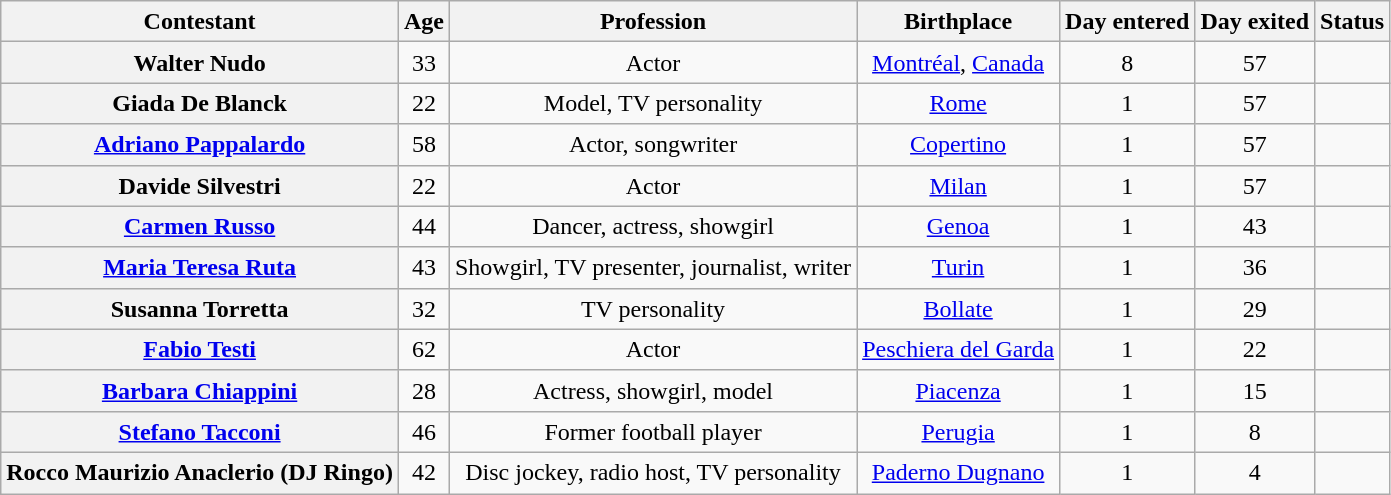<table class="wikitable sortable" style="text-align:center; line-height:20px; width:auto;">
<tr>
<th>Contestant</th>
<th>Age</th>
<th>Profession</th>
<th>Birthplace</th>
<th>Day entered</th>
<th>Day exited</th>
<th>Status</th>
</tr>
<tr>
<th>Walter Nudo</th>
<td>33</td>
<td>Actor</td>
<td><a href='#'>Montréal</a>, <a href='#'>Canada</a></td>
<td>8</td>
<td>57</td>
<td></td>
</tr>
<tr>
<th>Giada De Blanck</th>
<td>22</td>
<td>Model, TV personality</td>
<td><a href='#'>Rome</a></td>
<td>1</td>
<td>57</td>
<td></td>
</tr>
<tr>
<th><a href='#'>Adriano Pappalardo</a></th>
<td>58</td>
<td>Actor, songwriter</td>
<td><a href='#'>Copertino</a></td>
<td>1</td>
<td>57</td>
<td></td>
</tr>
<tr>
<th>Davide Silvestri</th>
<td>22</td>
<td>Actor</td>
<td><a href='#'>Milan</a></td>
<td>1</td>
<td>57</td>
<td></td>
</tr>
<tr>
<th><a href='#'>Carmen Russo</a></th>
<td>44</td>
<td>Dancer, actress, showgirl</td>
<td><a href='#'>Genoa</a></td>
<td>1</td>
<td>43</td>
<td></td>
</tr>
<tr>
<th><a href='#'>Maria Teresa Ruta</a></th>
<td>43</td>
<td>Showgirl, TV presenter, journalist, writer</td>
<td><a href='#'>Turin</a></td>
<td>1</td>
<td>36</td>
<td></td>
</tr>
<tr>
<th>Susanna Torretta</th>
<td>32</td>
<td>TV personality</td>
<td><a href='#'>Bollate</a></td>
<td>1</td>
<td>29</td>
<td></td>
</tr>
<tr>
<th><a href='#'>Fabio Testi</a></th>
<td>62</td>
<td>Actor</td>
<td><a href='#'>Peschiera del Garda</a></td>
<td>1</td>
<td>22</td>
<td></td>
</tr>
<tr>
<th><a href='#'>Barbara Chiappini</a></th>
<td>28</td>
<td>Actress, showgirl, model</td>
<td><a href='#'>Piacenza</a></td>
<td>1</td>
<td>15</td>
<td></td>
</tr>
<tr>
<th><a href='#'>Stefano Tacconi</a></th>
<td>46</td>
<td>Former football player</td>
<td><a href='#'>Perugia</a></td>
<td>1</td>
<td>8</td>
<td></td>
</tr>
<tr>
<th>Rocco Maurizio Anaclerio (DJ Ringo)</th>
<td>42</td>
<td>Disc jockey, radio host, TV personality</td>
<td><a href='#'>Paderno Dugnano</a></td>
<td>1</td>
<td>4</td>
<td></td>
</tr>
</table>
